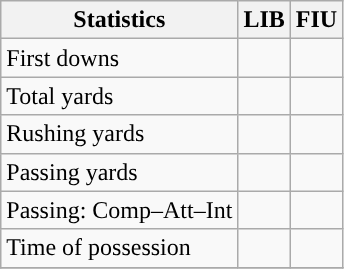<table class="wikitable" style="float: left;">
<tr>
<th>Statistics</th>
<th>LIB</th>
<th>FIU</th>
</tr>
<tr>
<td>First downs</td>
<td></td>
<td></td>
</tr>
<tr>
<td>Total yards</td>
<td></td>
<td></td>
</tr>
<tr>
<td>Rushing yards</td>
<td></td>
<td></td>
</tr>
<tr>
<td>Passing yards</td>
<td></td>
<td></td>
</tr>
<tr>
<td>Passing: Comp–Att–Int</td>
<td></td>
<td></td>
</tr>
<tr>
<td>Time of possession</td>
<td></td>
<td></td>
</tr>
<tr>
</tr>
</table>
